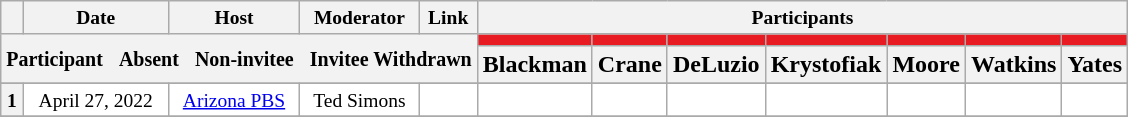<table class="wikitable" style="text-align:center;">
<tr style="font-size:small;">
<th scope="col"></th>
<th scope="col">Date</th>
<th scope="col">Host</th>
<th scope="col">Moderator</th>
<th scope="col">Link</th>
<th scope="col" colspan="7">Participants</th>
</tr>
<tr>
<th colspan="5" rowspan="2"> <small>Participant  </small> <small>Absent  </small> <small>Non-invitee  </small> <small>Invitee Withdrawn</small></th>
<th scope="col" style="background:#E81B23;"></th>
<th scope="col" style="background:#E81B23;"></th>
<th scope="col" style="background:#E81B23;"></th>
<th scope="col" style="background:#E81B23;"></th>
<th scope="col" style="background:#E81B23;"></th>
<th scope="col" style="background:#E81B23;"></th>
<th scope="col" style="background:#E81B23;"></th>
</tr>
<tr>
<th scope="col">Blackman</th>
<th scope="col">Crane</th>
<th scope="col">DeLuzio</th>
<th scope="col">Krystofiak</th>
<th scope="col">Moore</th>
<th scope="col">Watkins</th>
<th scope="col">Yates</th>
</tr>
<tr>
</tr>
<tr style="background:#FFFFFF;font-size:small;">
<th scope="row">1</th>
<td style="white-space:nowrap;">April 27, 2022</td>
<td style="white-space:nowrap;"><a href='#'>Arizona PBS</a></td>
<td style="white-space:nowrap;">Ted Simons</td>
<td style="white-space:nowrap;"></td>
<td></td>
<td></td>
<td></td>
<td></td>
<td></td>
<td></td>
<td></td>
</tr>
<tr>
</tr>
</table>
